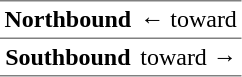<table border="1" cellspacing="0" cellpadding="3" frame="hsides" rules="rows">
<tr>
<th><span>Northbound</span></th>
<td>←  toward </td>
</tr>
<tr>
<th><span>Southbound</span></th>
<td>  toward  →</td>
</tr>
</table>
